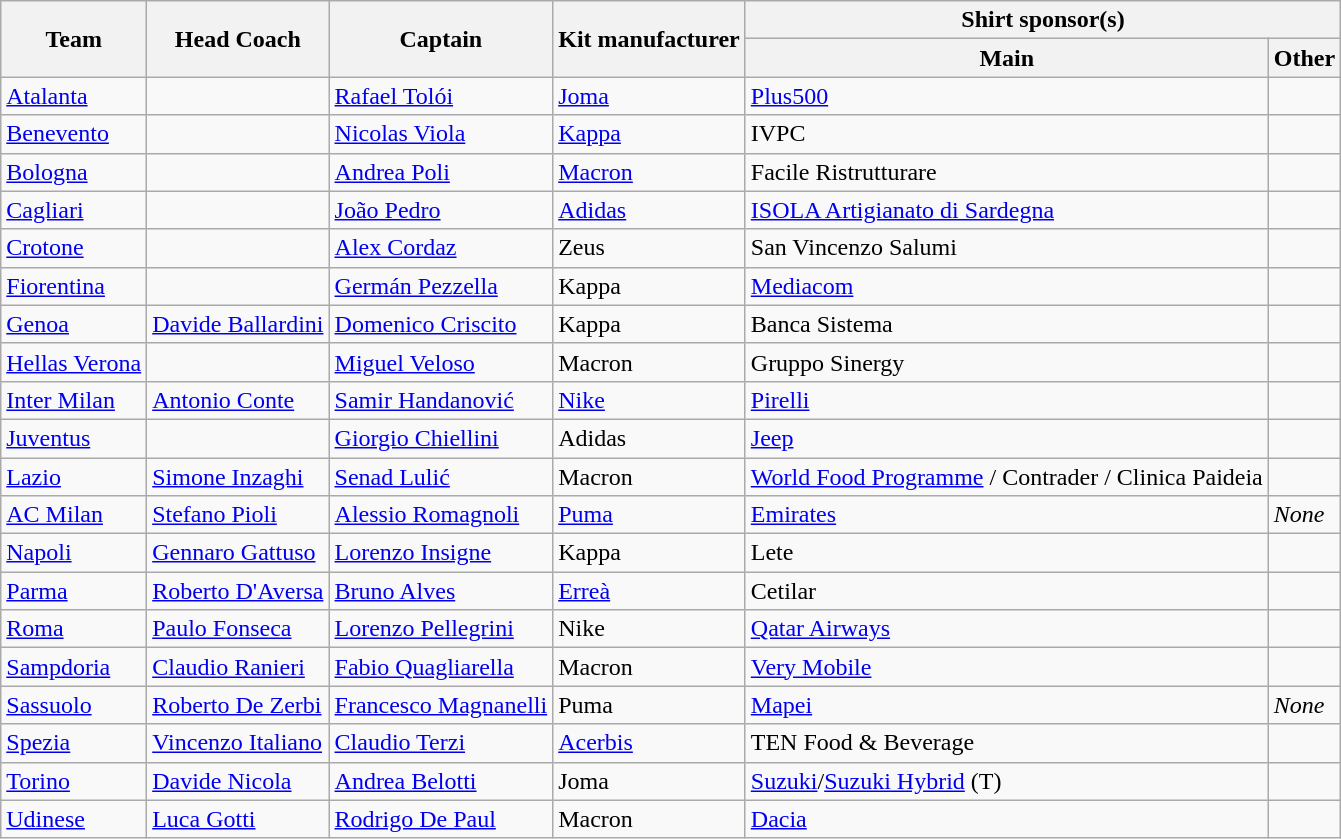<table class="wikitable">
<tr>
<th rowspan="2">Team</th>
<th rowspan="2">Head Coach</th>
<th rowspan="2">Captain</th>
<th rowspan="2">Kit manufacturer</th>
<th colspan="2">Shirt sponsor(s)</th>
</tr>
<tr>
<th>Main</th>
<th>Other</th>
</tr>
<tr>
<td><a href='#'>Atalanta</a></td>
<td></td>
<td> <a href='#'>Rafael Tolói</a></td>
<td><a href='#'>Joma</a></td>
<td><a href='#'>Plus500</a></td>
<td></td>
</tr>
<tr>
<td><a href='#'>Benevento</a></td>
<td></td>
<td> <a href='#'>Nicolas Viola</a></td>
<td><a href='#'>Kappa</a></td>
<td>IVPC</td>
<td></td>
</tr>
<tr>
<td><a href='#'>Bologna</a></td>
<td></td>
<td> <a href='#'>Andrea Poli</a></td>
<td><a href='#'>Macron</a></td>
<td>Facile Ristrutturare</td>
<td></td>
</tr>
<tr>
<td><a href='#'>Cagliari</a></td>
<td></td>
<td> <a href='#'>João Pedro</a></td>
<td><a href='#'>Adidas</a></td>
<td><a href='#'>ISOLA Artigianato di Sardegna</a></td>
<td></td>
</tr>
<tr>
<td><a href='#'>Crotone</a></td>
<td></td>
<td> <a href='#'>Alex Cordaz</a></td>
<td>Zeus</td>
<td>San Vincenzo Salumi</td>
<td></td>
</tr>
<tr>
<td><a href='#'>Fiorentina</a></td>
<td></td>
<td> <a href='#'>Germán Pezzella</a></td>
<td>Kappa</td>
<td><a href='#'>Mediacom</a></td>
<td></td>
</tr>
<tr>
<td><a href='#'>Genoa</a></td>
<td> <a href='#'>Davide Ballardini</a></td>
<td> <a href='#'>Domenico Criscito</a></td>
<td>Kappa</td>
<td>Banca Sistema</td>
<td></td>
</tr>
<tr>
<td><a href='#'>Hellas Verona</a></td>
<td></td>
<td> <a href='#'>Miguel Veloso</a></td>
<td>Macron</td>
<td>Gruppo Sinergy</td>
<td></td>
</tr>
<tr>
<td><a href='#'>Inter Milan</a></td>
<td> <a href='#'>Antonio Conte</a></td>
<td> <a href='#'>Samir Handanović</a></td>
<td><a href='#'>Nike</a></td>
<td><a href='#'>Pirelli</a></td>
<td></td>
</tr>
<tr>
<td><a href='#'>Juventus</a></td>
<td></td>
<td> <a href='#'>Giorgio Chiellini</a></td>
<td>Adidas</td>
<td><a href='#'>Jeep</a></td>
<td></td>
</tr>
<tr>
<td><a href='#'>Lazio</a></td>
<td> <a href='#'>Simone Inzaghi</a></td>
<td> <a href='#'>Senad Lulić</a></td>
<td>Macron</td>
<td><a href='#'>World Food Programme</a> / Contrader / Clinica Paideia</td>
<td></td>
</tr>
<tr>
<td><a href='#'>AC Milan</a></td>
<td> <a href='#'>Stefano Pioli</a></td>
<td> <a href='#'>Alessio Romagnoli</a></td>
<td><a href='#'>Puma</a></td>
<td><a href='#'>Emirates</a></td>
<td><em>None</em></td>
</tr>
<tr>
<td><a href='#'>Napoli</a></td>
<td> <a href='#'>Gennaro Gattuso</a></td>
<td> <a href='#'>Lorenzo Insigne</a></td>
<td>Kappa</td>
<td>Lete</td>
<td></td>
</tr>
<tr>
<td><a href='#'>Parma</a></td>
<td> <a href='#'>Roberto D'Aversa</a></td>
<td> <a href='#'>Bruno Alves</a></td>
<td><a href='#'>Erreà</a></td>
<td>Cetilar</td>
<td></td>
</tr>
<tr>
<td><a href='#'>Roma</a></td>
<td> <a href='#'>Paulo Fonseca</a></td>
<td> <a href='#'>Lorenzo Pellegrini</a></td>
<td>Nike</td>
<td><a href='#'>Qatar Airways</a></td>
<td></td>
</tr>
<tr>
<td><a href='#'>Sampdoria</a></td>
<td> <a href='#'>Claudio Ranieri</a></td>
<td> <a href='#'>Fabio Quagliarella</a></td>
<td>Macron</td>
<td><a href='#'>Very Mobile</a></td>
<td></td>
</tr>
<tr>
<td><a href='#'>Sassuolo</a></td>
<td> <a href='#'>Roberto De Zerbi</a></td>
<td> <a href='#'>Francesco Magnanelli</a></td>
<td>Puma</td>
<td><a href='#'>Mapei</a></td>
<td><em>None</em></td>
</tr>
<tr>
<td><a href='#'>Spezia</a></td>
<td> <a href='#'>Vincenzo Italiano</a></td>
<td> <a href='#'>Claudio Terzi</a></td>
<td><a href='#'>Acerbis</a></td>
<td>TEN Food & Beverage</td>
<td></td>
</tr>
<tr>
<td><a href='#'>Torino</a></td>
<td> <a href='#'>Davide Nicola</a></td>
<td> <a href='#'>Andrea Belotti</a></td>
<td>Joma</td>
<td><a href='#'>Suzuki</a>/<a href='#'>Suzuki Hybrid</a> (T)</td>
<td></td>
</tr>
<tr>
<td><a href='#'>Udinese</a></td>
<td> <a href='#'>Luca Gotti</a></td>
<td> <a href='#'>Rodrigo De Paul</a></td>
<td>Macron</td>
<td><a href='#'>Dacia</a></td>
<td></td>
</tr>
</table>
